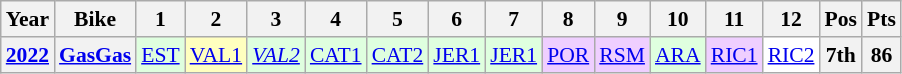<table class="wikitable" style="text-align:center; font-size:90%;">
<tr>
<th>Year</th>
<th>Bike</th>
<th>1</th>
<th>2</th>
<th>3</th>
<th>4</th>
<th>5</th>
<th>6</th>
<th>7</th>
<th>8</th>
<th>9</th>
<th>10</th>
<th>11</th>
<th>12</th>
<th>Pos</th>
<th>Pts</th>
</tr>
<tr>
<th><a href='#'>2022</a></th>
<th><a href='#'>GasGas</a></th>
<td style="background:#dfffdf;"><a href='#'>EST</a><br></td>
<td style="background:#FFFFBF;"><a href='#'>VAL1</a><br></td>
<td style="background:#DFFFDF;"><em><a href='#'>VAL2</a></em><br></td>
<td style="background:#DFFFDF;"><a href='#'>CAT1</a><br></td>
<td style="background:#DFFFDF;"><a href='#'>CAT2</a><br></td>
<td style="background:#dfffdf;"><a href='#'>JER1</a><br></td>
<td style="background:#DFFFDF;"><a href='#'>JER1</a><br></td>
<td style="background:#efcfff;"><a href='#'>POR</a><br></td>
<td style="background:#EFCFFF;"><a href='#'>RSM</a><br></td>
<td style="background:#dfffdf;"><a href='#'>ARA</a><br></td>
<td style="background:#EFCFFF;"><a href='#'>RIC1</a><br></td>
<td style="background:#FFFFFF;"><a href='#'>RIC2</a><br></td>
<th>7th</th>
<th>86</th>
</tr>
</table>
